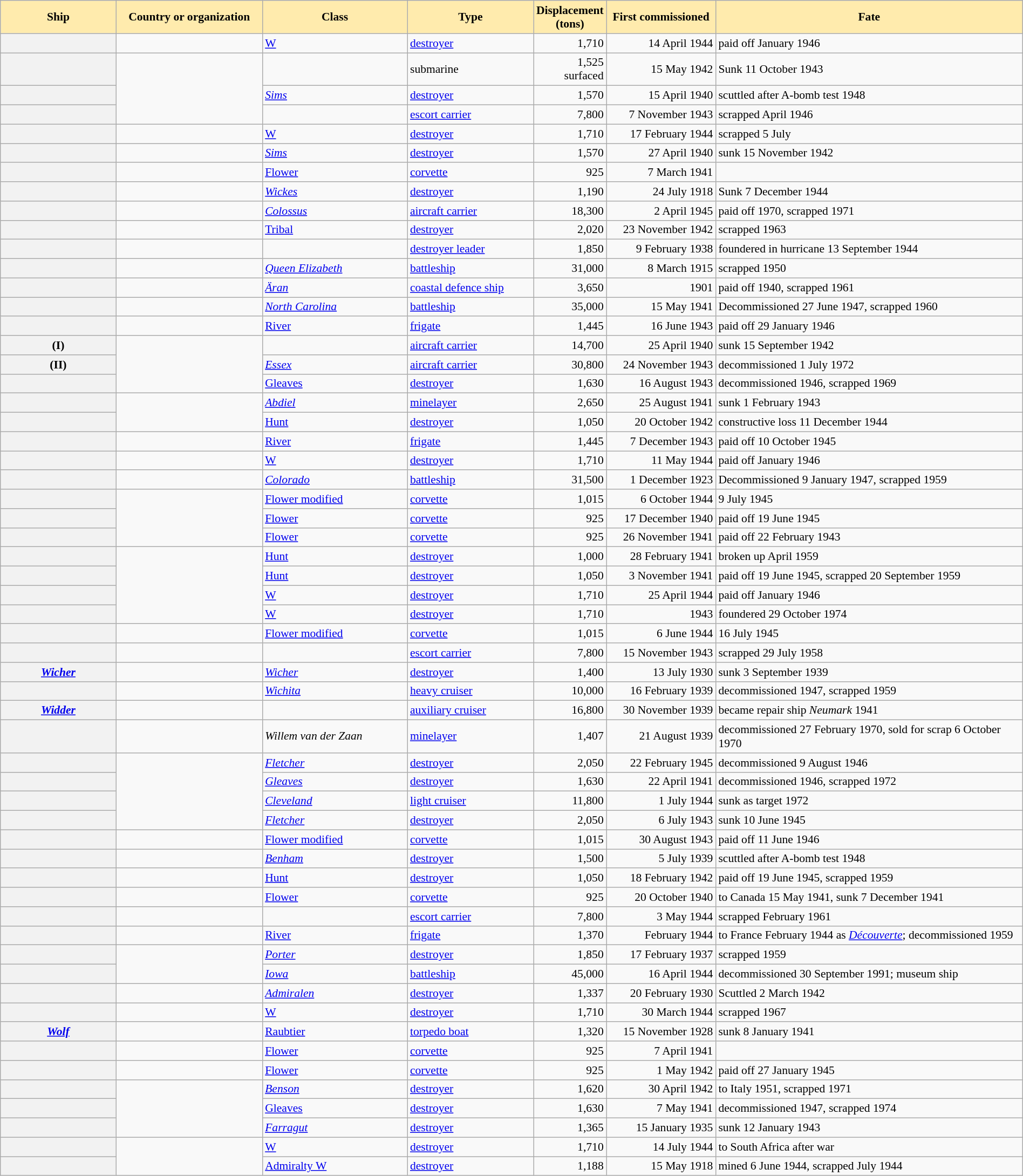<table class="wikitable sortable plainrowheaders" style="width:100%; font-size: 90%">
<tr>
<th scope="col" style="width:12%; background: #ffebad;">Ship</th>
<th scope="col" style="width:15%; background: #ffebad;">Country or organization</th>
<th scope="col" style="width:15%; background: #ffebad;">Class</th>
<th scope="col" style="width:13%; background: #ffebad;">Type</th>
<th scope="col" style="width:2%; background: #ffebad;">Displacement (tons)</th>
<th scope="col" style="width:11%; background: #ffebad;">First commissioned</th>
<th scope="col" style="width:32%; background: #ffebad;">Fate</th>
</tr>
<tr>
<th scope="row"></th>
<td></td>
<td><a href='#'>W</a></td>
<td><a href='#'>destroyer</a></td>
<td style="text-align:right;">1,710</td>
<td style="text-align:right;">14 April 1944</td>
<td>paid off January 1946</td>
</tr>
<tr>
<th scope="row"></th>
<td rowspan = "3"></td>
<td></td>
<td>submarine</td>
<td style="text-align:right;">1,525 surfaced</td>
<td style="text-align:right;">15 May 1942</td>
<td>Sunk 11 October 1943</td>
</tr>
<tr>
<th scope="row"></th>
<td><em><a href='#'>Sims</a></em></td>
<td><a href='#'>destroyer</a></td>
<td style="text-align:right;">1,570</td>
<td style="text-align:right;">15 April 1940</td>
<td>scuttled after A-bomb test 1948</td>
</tr>
<tr>
<th scope="row"></th>
<td></td>
<td><a href='#'>escort carrier</a></td>
<td style="text-align:right;">7,800</td>
<td style="text-align:right;">7 November 1943</td>
<td>scrapped April 1946</td>
</tr>
<tr>
<th scope="row"></th>
<td></td>
<td><a href='#'>W</a></td>
<td><a href='#'>destroyer</a></td>
<td style="text-align:right;">1,710</td>
<td style="text-align:right;">17 February 1944</td>
<td>scrapped 5 July</td>
</tr>
<tr>
<th scope="row"></th>
<td></td>
<td><em><a href='#'>Sims</a></em></td>
<td><a href='#'>destroyer</a></td>
<td style="text-align:right;">1,570</td>
<td style="text-align:right;">27 April 1940</td>
<td>sunk 15 November 1942</td>
</tr>
<tr>
<th scope="row"></th>
<td></td>
<td><a href='#'>Flower</a></td>
<td><a href='#'>corvette</a></td>
<td style="text-align:right;">925</td>
<td style="text-align:right;">7 March 1941</td>
<td></td>
</tr>
<tr>
<th scope="row"></th>
<td></td>
<td><a href='#'><em>Wickes</em></a></td>
<td><a href='#'>destroyer</a></td>
<td style="text-align:right;">1,190</td>
<td style="text-align:right;">24 July 1918</td>
<td>Sunk 7 December 1944</td>
</tr>
<tr>
<th scope="row"></th>
<td></td>
<td><em><a href='#'>Colossus</a></em></td>
<td><a href='#'>aircraft carrier</a></td>
<td style="text-align:right;">18,300</td>
<td style="text-align:right;">2 April 1945</td>
<td>paid off 1970, scrapped 1971</td>
</tr>
<tr>
<th scope="row"></th>
<td></td>
<td><a href='#'>Tribal</a></td>
<td><a href='#'>destroyer</a></td>
<td style="text-align:right;">2,020</td>
<td style="text-align:right;">23 November 1942</td>
<td>scrapped 1963</td>
</tr>
<tr>
<th scope="row"></th>
<td></td>
<td></td>
<td><a href='#'>destroyer leader</a></td>
<td style="text-align:right;">1,850</td>
<td style="text-align:right;">9 February 1938</td>
<td>foundered in hurricane 13 September 1944</td>
</tr>
<tr>
<th scope="row"></th>
<td></td>
<td><a href='#'><em>Queen Elizabeth</em></a></td>
<td><a href='#'>battleship</a></td>
<td style="text-align:right;">31,000</td>
<td style="text-align:right;">8 March 1915</td>
<td>scrapped 1950</td>
</tr>
<tr>
<th scope="row"></th>
<td></td>
<td><em><a href='#'>Äran</a></em></td>
<td><a href='#'>coastal defence ship</a></td>
<td style="text-align:right;">3,650</td>
<td style="text-align:right;">1901</td>
<td>paid off 1940, scrapped 1961</td>
</tr>
<tr>
<th scope="row"></th>
<td></td>
<td><em><a href='#'>North Carolina</a></em></td>
<td><a href='#'>battleship</a></td>
<td style="text-align:right;">35,000</td>
<td style="text-align:right;">15 May 1941</td>
<td>Decommissioned 27 June 1947, scrapped 1960</td>
</tr>
<tr>
<th scope="row"></th>
<td></td>
<td><a href='#'>River</a></td>
<td><a href='#'>frigate</a></td>
<td style="text-align:right;">1,445</td>
<td style="text-align:right;">16 June 1943</td>
<td>paid off 29 January 1946</td>
</tr>
<tr>
<th scope="row"> (I)</th>
<td rowspan = "3"></td>
<td></td>
<td><a href='#'>aircraft carrier</a></td>
<td style="text-align:right;">14,700</td>
<td style="text-align:right;">25 April 1940</td>
<td>sunk 15 September 1942</td>
</tr>
<tr>
<th scope="row"> (II)</th>
<td><a href='#'><em>Essex</em></a></td>
<td><a href='#'>aircraft carrier</a></td>
<td style="text-align:right;">30,800</td>
<td style="text-align:right;">24 November 1943</td>
<td>decommissioned 1 July 1972</td>
</tr>
<tr>
<th scope="row"></th>
<td><em><a href='#'></em>Gleaves<em></a></em></td>
<td><a href='#'>destroyer</a></td>
<td style="text-align:right;">1,630</td>
<td style="text-align:right;">16 August 1943</td>
<td>decommissioned 1946, scrapped 1969</td>
</tr>
<tr>
<th scope="row"></th>
<td rowspan = "2"></td>
<td><a href='#'><em>Abdiel</em></a></td>
<td><a href='#'>minelayer</a></td>
<td style="text-align:right;">2,650</td>
<td style="text-align:right;">25 August 1941</td>
<td>sunk 1 February 1943</td>
</tr>
<tr>
<th scope="row"></th>
<td><a href='#'>Hunt</a></td>
<td><a href='#'>destroyer</a></td>
<td style="text-align:right;">1,050</td>
<td style="text-align:right;">20 October 1942</td>
<td>constructive loss 11 December 1944</td>
</tr>
<tr>
<th scope="row"></th>
<td></td>
<td><a href='#'>River</a></td>
<td><a href='#'>frigate</a></td>
<td style="text-align:right;">1,445</td>
<td style="text-align:right;">7 December 1943</td>
<td>paid off 10 October 1945</td>
</tr>
<tr>
<th scope="row"></th>
<td></td>
<td><a href='#'>W</a></td>
<td><a href='#'>destroyer</a></td>
<td style="text-align:right;">1,710</td>
<td style="text-align:right;">11 May 1944</td>
<td>paid off January 1946</td>
</tr>
<tr>
<th scope="row"></th>
<td></td>
<td><em><a href='#'>Colorado</a></em></td>
<td><a href='#'>battleship</a></td>
<td style="text-align:right;">31,500</td>
<td style="text-align:right;">1 December 1923</td>
<td>Decommissioned 9 January 1947, scrapped 1959</td>
</tr>
<tr>
<th scope="row"></th>
<td rowspan = "3"></td>
<td><a href='#'>Flower modified</a></td>
<td><a href='#'>corvette</a></td>
<td style="text-align:right;">1,015</td>
<td style="text-align:right;">6 October 1944</td>
<td>9 July 1945</td>
</tr>
<tr>
<th scope="row"></th>
<td><a href='#'>Flower</a></td>
<td><a href='#'>corvette</a></td>
<td style="text-align:right;">925</td>
<td style="text-align:right;">17 December 1940</td>
<td>paid off 19 June 1945</td>
</tr>
<tr>
<th scope="row"></th>
<td><a href='#'>Flower</a></td>
<td><a href='#'>corvette</a></td>
<td style="text-align:right;">925</td>
<td style="text-align:right;">26 November 1941</td>
<td>paid off 22 February 1943</td>
</tr>
<tr>
<th scope="row"></th>
<td rowspan = "4"></td>
<td><a href='#'>Hunt</a></td>
<td><a href='#'>destroyer</a></td>
<td style="text-align:right;">1,000</td>
<td style="text-align:right;">28 February 1941</td>
<td>broken up April 1959</td>
</tr>
<tr>
<th scope="row"></th>
<td><a href='#'>Hunt</a></td>
<td><a href='#'>destroyer</a></td>
<td style="text-align:right;">1,050</td>
<td style="text-align:right;">3 November 1941</td>
<td>paid off 19 June 1945, scrapped 20 September 1959</td>
</tr>
<tr>
<th scope="row"></th>
<td><a href='#'>W</a></td>
<td><a href='#'>destroyer</a></td>
<td style="text-align:right;">1,710</td>
<td style="text-align:right;">25 April 1944</td>
<td>paid off January 1946</td>
</tr>
<tr>
<th scope="row"></th>
<td><a href='#'>W</a></td>
<td><a href='#'>destroyer</a></td>
<td style="text-align:right;">1,710</td>
<td style="text-align:right;">1943</td>
<td>foundered 29 October 1974</td>
</tr>
<tr>
<th scope="row"></th>
<td></td>
<td><a href='#'>Flower modified</a></td>
<td><a href='#'>corvette</a></td>
<td style="text-align:right;">1,015</td>
<td style="text-align:right;">6 June 1944</td>
<td>16 July 1945</td>
</tr>
<tr>
<th scope="row"></th>
<td></td>
<td></td>
<td><a href='#'>escort carrier</a></td>
<td style="text-align:right;">7,800</td>
<td style="text-align:right;">15 November 1943</td>
<td>scrapped 29 July 1958</td>
</tr>
<tr>
<th scope="row"><em><a href='#'>Wicher</a></em></th>
<td></td>
<td><a href='#'><em>Wicher</em></a></td>
<td><a href='#'>destroyer</a></td>
<td style="text-align:right;">1,400</td>
<td style="text-align:right;">13 July 1930</td>
<td>sunk 3 September 1939</td>
</tr>
<tr>
<th scope="row"></th>
<td></td>
<td><a href='#'><em>Wichita</em></a></td>
<td><a href='#'>heavy cruiser</a></td>
<td style="text-align:right;">10,000</td>
<td style="text-align:right;">16 February 1939</td>
<td>decommissioned 1947, scrapped 1959</td>
</tr>
<tr>
<th scope="row"><a href='#'><em>Widder</em></a></th>
<td></td>
<td></td>
<td><a href='#'>auxiliary cruiser</a></td>
<td style="text-align:right;">16,800</td>
<td style="text-align:right;">30 November 1939</td>
<td>became repair ship <em>Neumark</em> 1941</td>
</tr>
<tr>
<th scope="row"></th>
<td></td>
<td><em>Willem van der Zaan</em></td>
<td><a href='#'>minelayer</a></td>
<td style="text-align:right;">1,407</td>
<td style="text-align:right;">21 August 1939</td>
<td>decommissioned 27 February 1970, sold for scrap 6 October 1970</td>
</tr>
<tr>
<th scope="row"></th>
<td rowspan = "4"></td>
<td><a href='#'><em>Fletcher</em></a></td>
<td><a href='#'>destroyer</a></td>
<td style="text-align:right;">2,050</td>
<td style="text-align:right;">22 February 1945</td>
<td>decommissioned 9 August 1946</td>
</tr>
<tr>
<th scope="row"></th>
<td><a href='#'><em>Gleaves</em></a></td>
<td><a href='#'>destroyer</a></td>
<td style="text-align:right;">1,630</td>
<td style="text-align:right;">22 April 1941</td>
<td>decommissioned 1946, scrapped 1972</td>
</tr>
<tr>
<th scope="row"></th>
<td><a href='#'><em>Cleveland</em></a></td>
<td><a href='#'>light cruiser</a></td>
<td style="text-align:right;">11,800</td>
<td style="text-align:right;">1 July 1944</td>
<td>sunk as target 1972</td>
</tr>
<tr>
<th scope="row"></th>
<td><a href='#'><em>Fletcher</em></a></td>
<td><a href='#'>destroyer</a></td>
<td style="text-align:right;">2,050</td>
<td style="text-align:right;">6 July 1943</td>
<td>sunk 10 June 1945</td>
</tr>
<tr>
<th scope="row"></th>
<td></td>
<td><a href='#'>Flower modified</a></td>
<td><a href='#'>corvette</a></td>
<td style="text-align:right;">1,015</td>
<td style="text-align:right;">30 August 1943</td>
<td>paid off 11 June 1946</td>
</tr>
<tr>
<th scope="row"></th>
<td></td>
<td><em><a href='#'>Benham</a></em></td>
<td><a href='#'>destroyer</a></td>
<td style="text-align:right;">1,500</td>
<td style="text-align:right;">5 July 1939</td>
<td>scuttled after A-bomb test 1948</td>
</tr>
<tr>
<th scope="row"></th>
<td></td>
<td><a href='#'>Hunt</a></td>
<td><a href='#'>destroyer</a></td>
<td style="text-align:right;">1,050</td>
<td style="text-align:right;">18 February 1942</td>
<td>paid off 19 June 1945, scrapped 1959</td>
</tr>
<tr>
<th scope="row"></th>
<td><br></td>
<td><a href='#'>Flower</a></td>
<td><a href='#'>corvette</a></td>
<td style="text-align:right;">925</td>
<td style="text-align:right;">20 October 1940</td>
<td>to Canada 15 May 1941, sunk 7 December 1941</td>
</tr>
<tr>
<th scope="row"></th>
<td></td>
<td></td>
<td><a href='#'>escort carrier</a></td>
<td style="text-align:right;">7,800</td>
<td style="text-align:right;">3 May 1944</td>
<td>scrapped February 1961</td>
</tr>
<tr>
<th scope="row"></th>
<td><br></td>
<td><a href='#'>River</a></td>
<td><a href='#'>frigate</a></td>
<td style="text-align:right;">1,370</td>
<td style="text-align:right;">February 1944</td>
<td>to France February 1944 as <a href='#'><em>Découverte</em></a>; decommissioned 1959</td>
</tr>
<tr>
<th scope="row"></th>
<td rowspan = "2"></td>
<td><em><a href='#'>Porter</a></em></td>
<td><a href='#'>destroyer</a></td>
<td style="text-align:right;">1,850</td>
<td style="text-align:right;">17 February 1937</td>
<td>scrapped 1959</td>
</tr>
<tr>
<th scope="row"></th>
<td><em><a href='#'>Iowa</a></em></td>
<td><a href='#'>battleship</a></td>
<td style="text-align:right;">45,000</td>
<td style="text-align:right;">16 April 1944</td>
<td>decommissioned 30 September 1991; museum ship</td>
</tr>
<tr>
<th scope="row"></th>
<td></td>
<td><a href='#'><em>Admiralen</em></a></td>
<td><a href='#'>destroyer</a></td>
<td style="text-align:right;">1,337</td>
<td style="text-align:right;">20 February 1930</td>
<td>Scuttled 2 March 1942</td>
</tr>
<tr>
<th scope="row"></th>
<td></td>
<td><a href='#'>W</a></td>
<td><a href='#'>destroyer</a></td>
<td style="text-align:right;">1,710</td>
<td style="text-align:right;">30 March 1944</td>
<td>scrapped 1967</td>
</tr>
<tr>
<th scope="row"><a href='#'><em>Wolf</em></a></th>
<td></td>
<td><a href='#'>Raubtier</a></td>
<td><a href='#'>torpedo boat</a></td>
<td style="text-align:right;">1,320</td>
<td style="text-align:right;">15 November 1928</td>
<td>sunk 8 January 1941</td>
</tr>
<tr>
<th scope="row"></th>
<td></td>
<td><a href='#'>Flower</a></td>
<td><a href='#'>corvette</a></td>
<td style="text-align:right;">925</td>
<td style="text-align:right;">7 April 1941</td>
<td></td>
</tr>
<tr>
<th scope="row"></th>
<td></td>
<td><a href='#'>Flower</a></td>
<td><a href='#'>corvette</a></td>
<td style="text-align:right;">925</td>
<td style="text-align:right;">1 May 1942</td>
<td>paid off 27 January 1945</td>
</tr>
<tr>
<th scope="row"></th>
<td rowspan = "3"></td>
<td><a href='#'><em>Benson</em></a></td>
<td><a href='#'>destroyer</a></td>
<td style="text-align:right;">1,620</td>
<td style="text-align:right;">30 April 1942</td>
<td>to Italy 1951, scrapped 1971</td>
</tr>
<tr>
<th scope="row"></th>
<td><em><a href='#'></em>Gleaves<em></a></em></td>
<td><a href='#'>destroyer</a></td>
<td style="text-align:right;">1,630</td>
<td style="text-align:right;">7 May 1941</td>
<td>decommissioned 1947, scrapped 1974</td>
</tr>
<tr>
<th scope="row"></th>
<td><a href='#'><em>Farragut</em></a></td>
<td><a href='#'>destroyer</a></td>
<td style="text-align:right;">1,365</td>
<td style="text-align:right;">15 January 1935</td>
<td>sunk 12 January 1943</td>
</tr>
<tr>
<th scope="row"></th>
<td rowspan = "2"></td>
<td><a href='#'>W</a></td>
<td><a href='#'>destroyer</a></td>
<td style="text-align:right;">1,710</td>
<td style="text-align:right;">14 July 1944</td>
<td>to South Africa after war</td>
</tr>
<tr>
<th scope="row"></th>
<td><a href='#'>Admiralty W</a></td>
<td><a href='#'>destroyer</a></td>
<td style="text-align:right;">1,188</td>
<td style="text-align:right;">15 May 1918</td>
<td>mined 6 June 1944, scrapped July 1944</td>
</tr>
</table>
